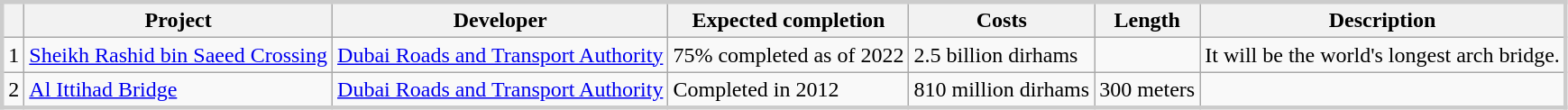<table class="wikitable sortable" style="border:3px solid #ccc;">
<tr>
<th></th>
<th>Project</th>
<th>Developer</th>
<th>Expected completion</th>
<th>Costs</th>
<th>Length</th>
<th>Description</th>
</tr>
<tr>
<td>1</td>
<td><a href='#'>Sheikh Rashid bin Saeed Crossing</a></td>
<td><a href='#'>Dubai Roads and Transport Authority</a></td>
<td>75% completed as of 2022</td>
<td>2.5 billion dirhams</td>
<td></td>
<td>It will be the world's longest arch bridge.</td>
</tr>
<tr>
<td>2</td>
<td><a href='#'>Al Ittihad Bridge</a></td>
<td><a href='#'>Dubai Roads and Transport Authority</a></td>
<td>Completed in 2012</td>
<td>810 million dirhams</td>
<td>300 meters</td>
<td></td>
</tr>
</table>
